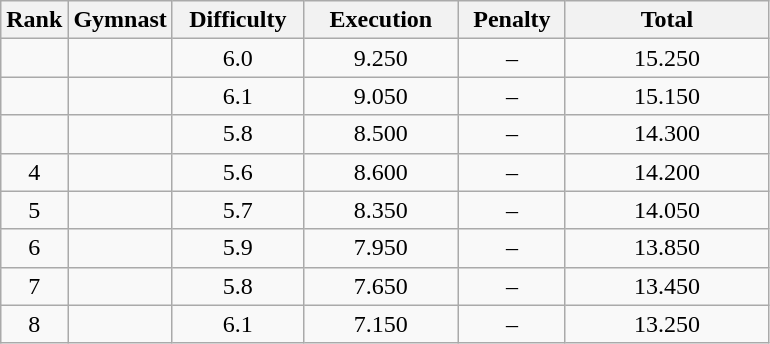<table class="wikitable" style="text-align:center">
<tr>
<th>Rank</th>
<th>Gymnast</th>
<th style="width:5em">Difficulty</th>
<th style="width:6em">Execution</th>
<th style="width:4em">Penalty</th>
<th style="width:8em">Total</th>
</tr>
<tr>
<td></td>
<td align=left></td>
<td>6.0</td>
<td>9.250</td>
<td>–</td>
<td>15.250</td>
</tr>
<tr>
<td></td>
<td align=left></td>
<td>6.1</td>
<td>9.050</td>
<td>–</td>
<td>15.150</td>
</tr>
<tr>
<td></td>
<td align=left></td>
<td>5.8</td>
<td>8.500</td>
<td>–</td>
<td>14.300</td>
</tr>
<tr>
<td>4</td>
<td align=left></td>
<td>5.6</td>
<td>8.600</td>
<td>–</td>
<td>14.200</td>
</tr>
<tr>
<td>5</td>
<td align=left></td>
<td>5.7</td>
<td>8.350</td>
<td>–</td>
<td>14.050</td>
</tr>
<tr>
<td>6</td>
<td align=left></td>
<td>5.9</td>
<td>7.950</td>
<td>–</td>
<td>13.850</td>
</tr>
<tr>
<td>7</td>
<td align=left></td>
<td>5.8</td>
<td>7.650</td>
<td>–</td>
<td>13.450</td>
</tr>
<tr>
<td>8</td>
<td align=left></td>
<td>6.1</td>
<td>7.150</td>
<td>–</td>
<td>13.250</td>
</tr>
</table>
